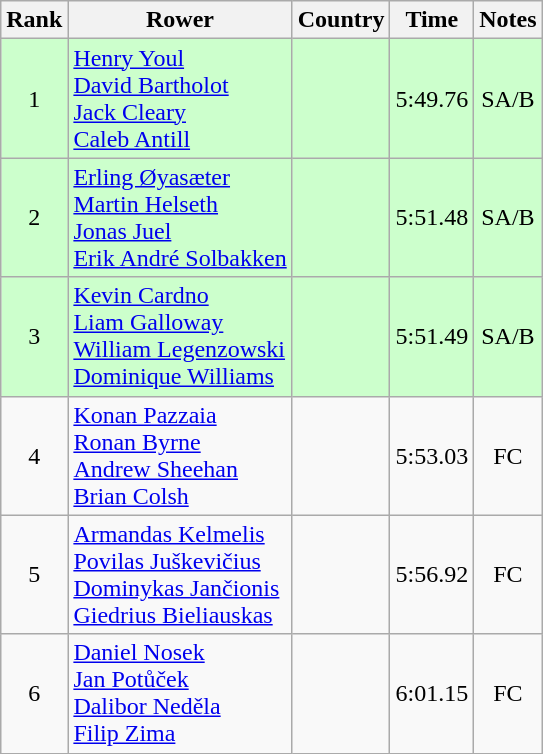<table class="wikitable" style="text-align:center">
<tr>
<th>Rank</th>
<th>Rower</th>
<th>Country</th>
<th>Time</th>
<th>Notes</th>
</tr>
<tr bgcolor=ccffcc>
<td>1</td>
<td align="left"><a href='#'>Henry Youl</a><br><a href='#'>David Bartholot</a><br><a href='#'>Jack Cleary</a><br><a href='#'>Caleb Antill</a></td>
<td align="left"></td>
<td>5:49.76</td>
<td>SA/B</td>
</tr>
<tr bgcolor=ccffcc>
<td>2</td>
<td align="left"><a href='#'>Erling Øyasæter</a><br><a href='#'>Martin Helseth</a><br><a href='#'>Jonas Juel</a><br><a href='#'>Erik André Solbakken</a></td>
<td align="left"></td>
<td>5:51.48</td>
<td>SA/B</td>
</tr>
<tr bgcolor=ccffcc>
<td>3</td>
<td align="left"><a href='#'>Kevin Cardno</a><br><a href='#'>Liam Galloway</a><br><a href='#'>William Legenzowski</a><br><a href='#'>Dominique Williams</a></td>
<td align="left"></td>
<td>5:51.49</td>
<td>SA/B</td>
</tr>
<tr>
<td>4</td>
<td align="left"><a href='#'>Konan Pazzaia</a><br><a href='#'>Ronan Byrne</a><br><a href='#'>Andrew Sheehan</a><br><a href='#'>Brian Colsh</a></td>
<td align="left"></td>
<td>5:53.03</td>
<td>FC</td>
</tr>
<tr>
<td>5</td>
<td align="left"><a href='#'>Armandas Kelmelis</a><br><a href='#'>Povilas Juškevičius</a><br><a href='#'>Dominykas Jančionis</a><br><a href='#'>Giedrius Bieliauskas</a></td>
<td align="left"></td>
<td>5:56.92</td>
<td>FC</td>
</tr>
<tr>
<td>6</td>
<td align="left"><a href='#'>Daniel Nosek</a><br><a href='#'>Jan Potůček</a><br><a href='#'>Dalibor Neděla</a><br><a href='#'>Filip Zima</a></td>
<td align="left"></td>
<td>6:01.15</td>
<td>FC</td>
</tr>
</table>
